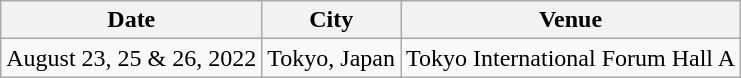<table class="wikitable">
<tr>
<th>Date</th>
<th>City</th>
<th>Venue</th>
</tr>
<tr>
<td>August 23, 25 & 26, 2022</td>
<td>Tokyo, Japan</td>
<td>Tokyo International Forum Hall A</td>
</tr>
</table>
